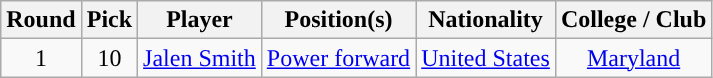<table class="wikitable sortable sortable">
<tr>
<th>Round</th>
<th>Pick</th>
<th>Player</th>
<th>Position(s)</th>
<th>Nationality</th>
<th>College / Club</th>
</tr>
<tr style="text-align: center">
<td>1</td>
<td>10</td>
<td><a href='#'>Jalen Smith</a></td>
<td><a href='#'>Power forward</a></td>
<td> <a href='#'>United States</a></td>
<td><a href='#'>Maryland</a></td>
</tr>
</table>
